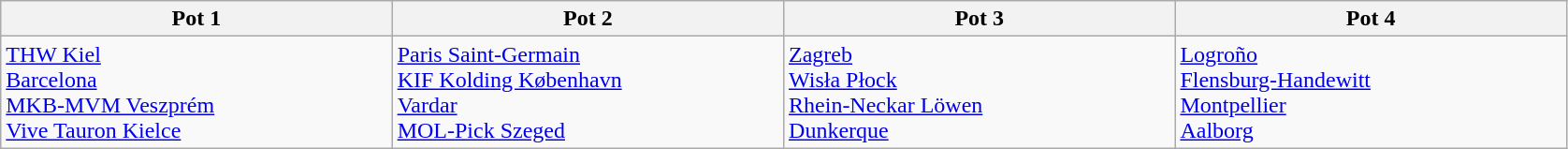<table class="wikitable">
<tr>
<th width=15%>Pot 1</th>
<th width=15%>Pot 2</th>
<th width=15%>Pot 3</th>
<th width=15%>Pot 4</th>
</tr>
<tr>
<td valign="top"> <a href='#'>THW Kiel</a><br> <a href='#'>Barcelona</a><br> <a href='#'>MKB-MVM Veszprém</a><br> <a href='#'>Vive Tauron Kielce</a></td>
<td valign="top"> <a href='#'>Paris Saint-Germain</a><br> <a href='#'>KIF Kolding København</a><br> <a href='#'>Vardar</a><br> <a href='#'>MOL-Pick Szeged</a></td>
<td valign="top"> <a href='#'>Zagreb</a><br> <a href='#'>Wisła Płock</a><br> <a href='#'>Rhein-Neckar Löwen</a><br> <a href='#'>Dunkerque</a></td>
<td valign="top"> <a href='#'>Logroño</a><br> <a href='#'>Flensburg-Handewitt</a><br> <a href='#'>Montpellier</a><br> <a href='#'>Aalborg</a></td>
</tr>
</table>
